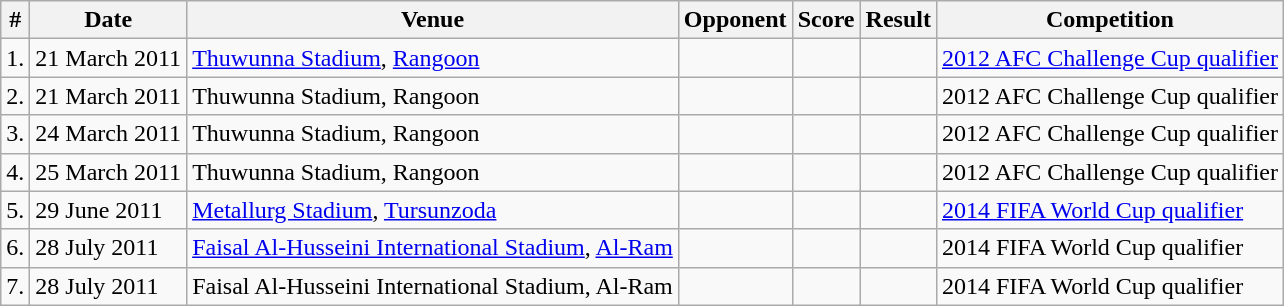<table class="wikitable">
<tr>
<th>#</th>
<th>Date</th>
<th>Venue</th>
<th>Opponent</th>
<th>Score</th>
<th>Result</th>
<th>Competition</th>
</tr>
<tr>
<td>1.</td>
<td>21 March 2011</td>
<td><a href='#'>Thuwunna Stadium</a>, <a href='#'>Rangoon</a></td>
<td></td>
<td></td>
<td></td>
<td><a href='#'>2012 AFC Challenge Cup qualifier</a></td>
</tr>
<tr>
<td>2.</td>
<td>21 March 2011</td>
<td>Thuwunna Stadium, Rangoon</td>
<td></td>
<td></td>
<td></td>
<td>2012 AFC Challenge Cup qualifier</td>
</tr>
<tr>
<td>3.</td>
<td>24 March 2011</td>
<td>Thuwunna Stadium, Rangoon</td>
<td></td>
<td></td>
<td></td>
<td>2012 AFC Challenge Cup qualifier</td>
</tr>
<tr>
<td>4.</td>
<td>25 March 2011</td>
<td>Thuwunna Stadium, Rangoon</td>
<td></td>
<td></td>
<td></td>
<td>2012 AFC Challenge Cup qualifier</td>
</tr>
<tr>
<td>5.</td>
<td>29 June 2011</td>
<td><a href='#'>Metallurg Stadium</a>, <a href='#'>Tursunzoda</a></td>
<td></td>
<td></td>
<td></td>
<td><a href='#'>2014 FIFA World Cup qualifier</a></td>
</tr>
<tr>
<td>6.</td>
<td>28 July 2011</td>
<td><a href='#'>Faisal Al-Husseini International Stadium</a>, <a href='#'>Al-Ram</a></td>
<td></td>
<td></td>
<td></td>
<td>2014 FIFA World Cup qualifier</td>
</tr>
<tr>
<td>7.</td>
<td>28 July 2011</td>
<td>Faisal Al-Husseini International Stadium, Al-Ram</td>
<td></td>
<td></td>
<td></td>
<td>2014 FIFA World Cup qualifier</td>
</tr>
</table>
